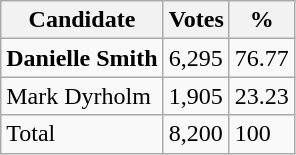<table class="wikitable">
<tr>
<th>Candidate</th>
<th>Votes</th>
<th>%</th>
</tr>
<tr>
<td><strong>Danielle Smith</strong></td>
<td>6,295</td>
<td>76.77</td>
</tr>
<tr>
<td>Mark Dyrholm</td>
<td>1,905</td>
<td>23.23</td>
</tr>
<tr>
<td>Total</td>
<td>8,200</td>
<td>100</td>
</tr>
</table>
